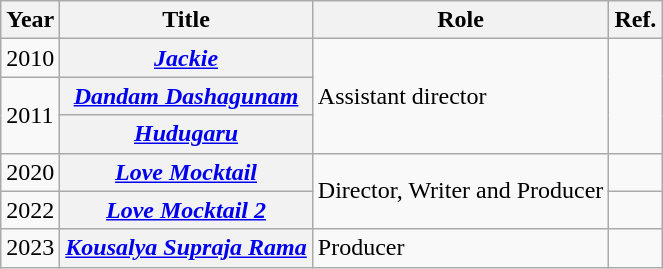<table class="wikitable sortable plainrowheaders">
<tr>
<th>Year</th>
<th>Title</th>
<th>Role</th>
<th class="unsortable">Ref.</th>
</tr>
<tr>
<td>2010</td>
<th scope="row"><em><a href='#'>Jackie</a></em></th>
<td rowspan="3">Assistant director</td>
<td rowspan="3"></td>
</tr>
<tr>
<td rowspan="2">2011</td>
<th scope="row"><em><a href='#'>Dandam Dashagunam</a></em></th>
</tr>
<tr>
<th scope="row"><em><a href='#'>Hudugaru</a></em></th>
</tr>
<tr>
<td>2020</td>
<th scope="row"><em><a href='#'>Love Mocktail</a></em></th>
<td rowspan="2">Director, Writer and Producer</td>
<td></td>
</tr>
<tr>
<td>2022</td>
<th scope="row"><em><a href='#'>Love Mocktail 2</a></em></th>
<td></td>
</tr>
<tr>
<td>2023</td>
<th scope="row"><em><a href='#'>Kousalya Supraja Rama</a></em></th>
<td>Producer</td>
<td></td>
</tr>
</table>
